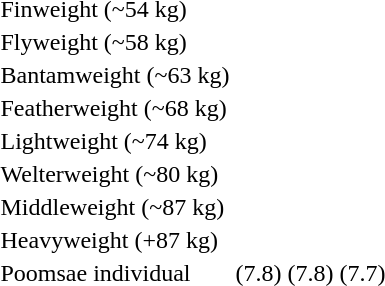<table>
<tr>
<td rowspan=2>Finweight (~54 kg)</td>
<td rowspan=2></td>
<td rowspan=2></td>
<td></td>
</tr>
<tr>
<td></td>
</tr>
<tr>
<td rowspan=2>Flyweight (~58 kg)</td>
<td rowspan=2></td>
<td rowspan=2></td>
<td></td>
</tr>
<tr>
<td></td>
</tr>
<tr>
<td rowspan=2>Bantamweight (~63 kg)</td>
<td rowspan=2></td>
<td rowspan=2></td>
<td></td>
</tr>
<tr>
<td></td>
</tr>
<tr>
<td rowspan=2>Featherweight (~68 kg)</td>
<td rowspan=2></td>
<td rowspan=2></td>
<td></td>
</tr>
<tr>
<td></td>
</tr>
<tr>
<td rowspan=2>Lightweight (~74 kg)</td>
<td rowspan=2></td>
<td rowspan=2></td>
<td></td>
</tr>
<tr>
<td></td>
</tr>
<tr>
<td rowspan=2>Welterweight (~80 kg)</td>
<td rowspan=2></td>
<td rowspan=2></td>
<td></td>
</tr>
<tr>
<td></td>
</tr>
<tr>
<td rowspan=2>Middleweight (~87 kg)</td>
<td rowspan=2></td>
<td rowspan=2></td>
<td></td>
</tr>
<tr>
<td></td>
</tr>
<tr>
<td rowspan=2>Heavyweight (+87 kg)</td>
<td rowspan=2></td>
<td rowspan=2></td>
<td></td>
</tr>
<tr>
<td></td>
</tr>
<tr>
<td>Poomsae individual</td>
<td> (7.8)</td>
<td> (7.8)</td>
<td> (7.7)</td>
</tr>
</table>
